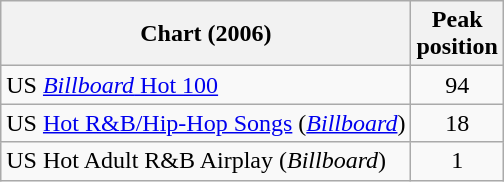<table class="wikitable">
<tr>
<th>Chart (2006)</th>
<th>Peak<br>position</th>
</tr>
<tr>
<td>US <a href='#'><em>Billboard</em> Hot 100</a></td>
<td align="center">94</td>
</tr>
<tr>
<td>US <a href='#'>Hot R&B/Hip-Hop Songs</a> (<em><a href='#'>Billboard</a></em>)</td>
<td align="center">18</td>
</tr>
<tr>
<td>US Hot Adult R&B Airplay (<em>Billboard</em>)</td>
<td align="center">1</td>
</tr>
</table>
